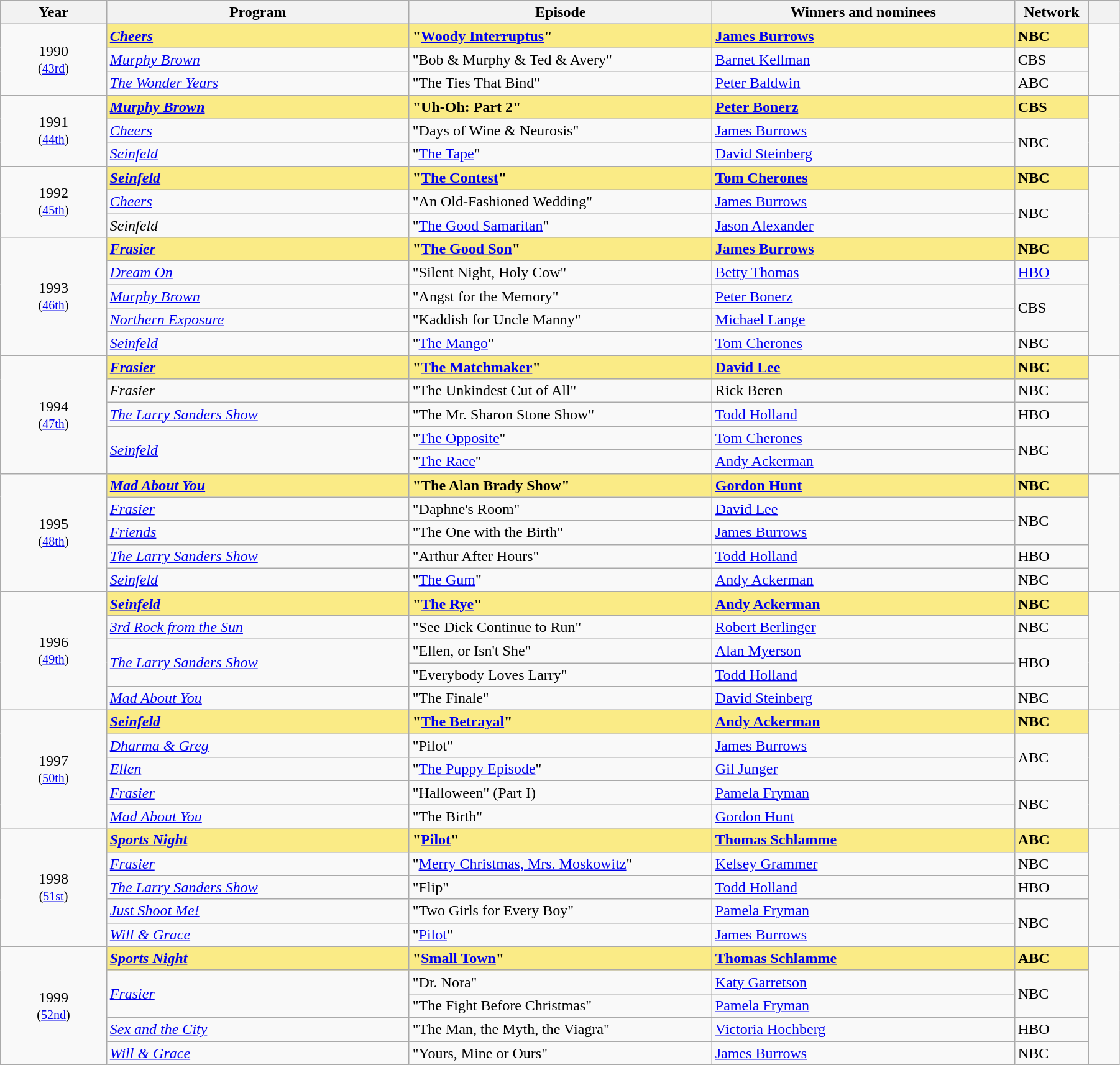<table class="wikitable" width="95%" cellpadding="5">
<tr>
<th width="7%">Year</th>
<th width="20%">Program</th>
<th width="20%">Episode</th>
<th width="20%">Winners and nominees</th>
<th width="3%">Network</th>
<th width="2%"></th>
</tr>
<tr>
<td rowspan=3 style="text-align:center;">1990<br><small>(<a href='#'>43rd</a>)</small></td>
<td style="background:#FAEB86;"><strong><em><a href='#'>Cheers</a></em></strong></td>
<td style="background:#FAEB86;"><strong>"<a href='#'>Woody Interruptus</a>"</strong></td>
<td style="background:#FAEB86;"><strong><a href='#'>James Burrows</a></strong></td>
<td style="background:#FAEB86;"><strong>NBC</strong></td>
<td rowspan="3" style="text-align:center;"></td>
</tr>
<tr>
<td><em><a href='#'>Murphy Brown</a></em></td>
<td>"Bob & Murphy & Ted & Avery"</td>
<td><a href='#'>Barnet Kellman</a></td>
<td>CBS</td>
</tr>
<tr>
<td><em><a href='#'>The Wonder Years</a></em></td>
<td>"The Ties That Bind"</td>
<td><a href='#'>Peter Baldwin</a></td>
<td>ABC</td>
</tr>
<tr>
<td rowspan=3 style="text-align:center;">1991<br><small>(<a href='#'>44th</a>)</small></td>
<td style="background:#FAEB86;"><strong><em><a href='#'>Murphy Brown</a></em></strong></td>
<td style="background:#FAEB86;"><strong>"Uh-Oh: Part 2"</strong></td>
<td style="background:#FAEB86;"><strong><a href='#'>Peter Bonerz</a></strong></td>
<td style="background:#FAEB86;"><strong>CBS</strong></td>
<td rowspan="3" style="text-align:center;"></td>
</tr>
<tr>
<td><em><a href='#'>Cheers</a></em></td>
<td>"Days of Wine & Neurosis"</td>
<td><a href='#'>James Burrows</a></td>
<td rowspan=2>NBC</td>
</tr>
<tr>
<td><em><a href='#'>Seinfeld</a></em></td>
<td>"<a href='#'>The Tape</a>"</td>
<td><a href='#'>David Steinberg</a></td>
</tr>
<tr>
<td rowspan=3 style="text-align:center;">1992<br><small>(<a href='#'>45th</a>)</small></td>
<td style="background:#FAEB86;"><strong><em><a href='#'>Seinfeld</a></em></strong></td>
<td style="background:#FAEB86;"><strong>"<a href='#'>The Contest</a>"</strong></td>
<td style="background:#FAEB86;"><strong><a href='#'>Tom Cherones</a></strong></td>
<td style="background:#FAEB86;"><strong>NBC</strong></td>
<td rowspan="3" style="text-align:center;"></td>
</tr>
<tr>
<td><em><a href='#'>Cheers</a></em></td>
<td>"An Old-Fashioned Wedding"</td>
<td><a href='#'>James Burrows</a></td>
<td rowspan=2>NBC</td>
</tr>
<tr>
<td><em>Seinfeld</em></td>
<td>"<a href='#'>The Good Samaritan</a>"</td>
<td><a href='#'>Jason Alexander</a></td>
</tr>
<tr>
<td rowspan=5 style="text-align:center;">1993<br><small>(<a href='#'>46th</a>)</small></td>
<td style="background:#FAEB86;"><strong><em><a href='#'>Frasier</a></em></strong></td>
<td style="background:#FAEB86;"><strong>"<a href='#'>The Good Son</a>"</strong></td>
<td style="background:#FAEB86;"><strong><a href='#'>James Burrows</a></strong></td>
<td style="background:#FAEB86;"><strong>NBC</strong></td>
<td rowspan="5" style="text-align:center;"></td>
</tr>
<tr>
<td><em><a href='#'>Dream On</a></em></td>
<td>"Silent Night, Holy Cow"</td>
<td><a href='#'>Betty Thomas</a></td>
<td><a href='#'>HBO</a></td>
</tr>
<tr>
<td><em><a href='#'>Murphy Brown</a></em></td>
<td>"Angst for the Memory"</td>
<td><a href='#'>Peter Bonerz</a></td>
<td rowspan=2>CBS</td>
</tr>
<tr>
<td><em><a href='#'>Northern Exposure</a></em></td>
<td>"Kaddish for Uncle Manny"</td>
<td><a href='#'>Michael Lange</a></td>
</tr>
<tr>
<td><em><a href='#'>Seinfeld</a></em></td>
<td>"<a href='#'>The Mango</a>"</td>
<td><a href='#'>Tom Cherones</a></td>
<td>NBC</td>
</tr>
<tr>
<td rowspan=5 style="text-align:center;">1994<br><small>(<a href='#'>47th</a>)</small></td>
<td style="background:#FAEB86;"><strong><em><a href='#'>Frasier</a></em></strong></td>
<td style="background:#FAEB86;"><strong>"<a href='#'>The Matchmaker</a>"</strong></td>
<td style="background:#FAEB86;"><strong><a href='#'>David Lee</a></strong></td>
<td style="background:#FAEB86;"><strong>NBC</strong></td>
<td rowspan="5" style="text-align:center;"></td>
</tr>
<tr>
<td><em>Frasier</em></td>
<td>"The Unkindest Cut of All"</td>
<td>Rick Beren</td>
<td>NBC</td>
</tr>
<tr>
<td><em><a href='#'>The Larry Sanders Show</a></em></td>
<td>"The Mr. Sharon Stone Show"</td>
<td><a href='#'>Todd Holland</a></td>
<td>HBO</td>
</tr>
<tr>
<td rowspan=2><em><a href='#'>Seinfeld</a></em></td>
<td>"<a href='#'>The Opposite</a>"</td>
<td><a href='#'>Tom Cherones</a></td>
<td rowspan=2>NBC</td>
</tr>
<tr>
<td>"<a href='#'>The Race</a>"</td>
<td><a href='#'>Andy Ackerman</a></td>
</tr>
<tr>
<td rowspan=5 style="text-align:center;">1995<br><small>(<a href='#'>48th</a>)</small></td>
<td style="background:#FAEB86;"><strong><em><a href='#'>Mad About You</a></em></strong></td>
<td style="background:#FAEB86;"><strong>"The Alan Brady Show"</strong></td>
<td style="background:#FAEB86;"><strong><a href='#'>Gordon Hunt</a></strong></td>
<td style="background:#FAEB86;"><strong>NBC</strong></td>
<td rowspan="5" style="text-align:center;"></td>
</tr>
<tr>
<td><em><a href='#'>Frasier</a></em></td>
<td>"Daphne's Room"</td>
<td><a href='#'>David Lee</a></td>
<td rowspan=2>NBC</td>
</tr>
<tr>
<td><em><a href='#'>Friends</a></em></td>
<td>"The One with the Birth"</td>
<td><a href='#'>James Burrows</a></td>
</tr>
<tr>
<td><em><a href='#'>The Larry Sanders Show</a></em></td>
<td>"Arthur After Hours"</td>
<td><a href='#'>Todd Holland</a></td>
<td>HBO</td>
</tr>
<tr>
<td><em><a href='#'>Seinfeld</a></em></td>
<td>"<a href='#'>The Gum</a>"</td>
<td><a href='#'>Andy Ackerman</a></td>
<td>NBC</td>
</tr>
<tr>
<td rowspan=5 style="text-align:center;">1996<br><small>(<a href='#'>49th</a>)</small></td>
<td style="background:#FAEB86;"><strong><em><a href='#'>Seinfeld</a></em></strong></td>
<td style="background:#FAEB86;"><strong>"<a href='#'>The Rye</a>"</strong></td>
<td style="background:#FAEB86;"><strong><a href='#'>Andy Ackerman</a></strong></td>
<td style="background:#FAEB86;"><strong>NBC</strong></td>
<td rowspan="5" style="text-align:center;"></td>
</tr>
<tr>
<td><em><a href='#'>3rd Rock from the Sun</a></em></td>
<td>"See Dick Continue to Run"</td>
<td><a href='#'>Robert Berlinger</a></td>
<td>NBC</td>
</tr>
<tr>
<td rowspan=2><em><a href='#'>The Larry Sanders Show</a></em></td>
<td>"Ellen, or Isn't She"</td>
<td><a href='#'>Alan Myerson</a></td>
<td rowspan=2>HBO</td>
</tr>
<tr>
<td>"Everybody Loves Larry"</td>
<td><a href='#'>Todd Holland</a></td>
</tr>
<tr>
<td><em><a href='#'>Mad About You</a></em></td>
<td>"The Finale"</td>
<td><a href='#'>David Steinberg</a></td>
<td>NBC</td>
</tr>
<tr>
<td rowspan=5 style="text-align:center;">1997<br><small>(<a href='#'>50th</a>)</small></td>
<td style="background:#FAEB86;"><strong><em><a href='#'>Seinfeld</a></em></strong></td>
<td style="background:#FAEB86;"><strong>"<a href='#'>The Betrayal</a>"</strong></td>
<td style="background:#FAEB86;"><strong><a href='#'>Andy Ackerman</a></strong></td>
<td style="background:#FAEB86;"><strong>NBC</strong></td>
<td rowspan="5" style="text-align:center;"></td>
</tr>
<tr>
<td><em><a href='#'>Dharma & Greg</a></em></td>
<td>"Pilot"</td>
<td><a href='#'>James Burrows</a></td>
<td rowspan=2>ABC</td>
</tr>
<tr>
<td><em><a href='#'>Ellen</a></em></td>
<td>"<a href='#'>The Puppy Episode</a>"</td>
<td><a href='#'>Gil Junger</a></td>
</tr>
<tr>
<td><em><a href='#'>Frasier</a></em></td>
<td>"Halloween" (Part I)</td>
<td><a href='#'>Pamela Fryman</a></td>
<td rowspan=2>NBC</td>
</tr>
<tr>
<td><em><a href='#'>Mad About You</a></em></td>
<td>"The Birth"</td>
<td><a href='#'>Gordon Hunt</a></td>
</tr>
<tr>
<td rowspan=5 style="text-align:center;">1998<br><small>(<a href='#'>51st</a>)</small></td>
<td style="background:#FAEB86;"><strong><em><a href='#'>Sports Night</a></em></strong></td>
<td style="background:#FAEB86;"><strong>"<a href='#'>Pilot</a>"</strong></td>
<td style="background:#FAEB86;"><strong><a href='#'>Thomas Schlamme</a></strong></td>
<td style="background:#FAEB86;"><strong>ABC</strong></td>
<td rowspan="5" style="text-align:center;"></td>
</tr>
<tr>
<td><em><a href='#'>Frasier</a></em></td>
<td>"<a href='#'>Merry Christmas, Mrs. Moskowitz</a>"</td>
<td><a href='#'>Kelsey Grammer</a></td>
<td>NBC</td>
</tr>
<tr>
<td><em><a href='#'>The Larry Sanders Show</a></em></td>
<td>"Flip"</td>
<td><a href='#'>Todd Holland</a></td>
<td>HBO</td>
</tr>
<tr>
<td><em><a href='#'>Just Shoot Me!</a></em></td>
<td>"Two Girls for Every Boy"</td>
<td><a href='#'>Pamela Fryman</a></td>
<td rowspan=2>NBC</td>
</tr>
<tr>
<td><em><a href='#'>Will & Grace</a></em></td>
<td>"<a href='#'>Pilot</a>"</td>
<td><a href='#'>James Burrows</a></td>
</tr>
<tr>
<td rowspan=5 style="text-align:center;">1999<br><small>(<a href='#'>52nd</a>)</small></td>
<td style="background:#FAEB86;"><strong><em><a href='#'>Sports Night</a></em></strong></td>
<td style="background:#FAEB86;"><strong>"<a href='#'>Small Town</a>"</strong></td>
<td style="background:#FAEB86;"><strong><a href='#'>Thomas Schlamme</a></strong></td>
<td style="background:#FAEB86;"><strong>ABC</strong></td>
<td rowspan="5" style="text-align:center;"></td>
</tr>
<tr>
<td rowspan=2><em><a href='#'>Frasier</a></em></td>
<td>"Dr. Nora"</td>
<td><a href='#'>Katy Garretson</a></td>
<td rowspan=2>NBC</td>
</tr>
<tr>
<td>"The Fight Before Christmas"</td>
<td><a href='#'>Pamela Fryman</a></td>
</tr>
<tr>
<td><em><a href='#'>Sex and the City</a></em></td>
<td>"The Man, the Myth, the Viagra"</td>
<td><a href='#'>Victoria Hochberg</a></td>
<td>HBO</td>
</tr>
<tr>
<td><em><a href='#'>Will & Grace</a></em></td>
<td>"Yours, Mine or Ours"</td>
<td><a href='#'>James Burrows</a></td>
<td>NBC</td>
</tr>
</table>
